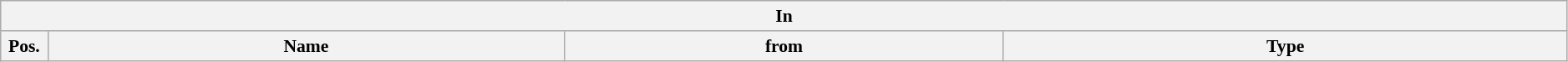<table class="wikitable" style="font-size:90%;width:99%;">
<tr>
<th colspan="4">In</th>
</tr>
<tr>
<th width=3%>Pos.</th>
<th width=33%>Name</th>
<th width=28%>from</th>
<th width=36%>Type</th>
</tr>
</table>
